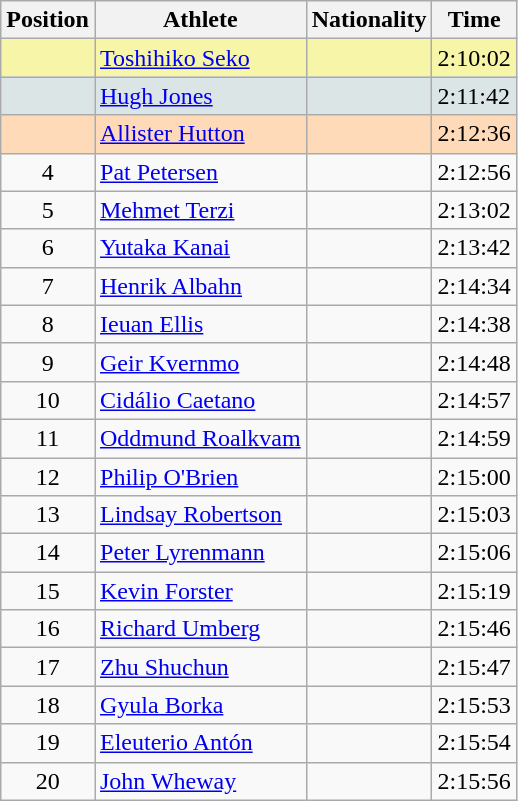<table class="wikitable sortable">
<tr>
<th>Position</th>
<th>Athlete</th>
<th>Nationality</th>
<th>Time</th>
</tr>
<tr bgcolor="#F7F6A8">
<td align=center></td>
<td><a href='#'>Toshihiko Seko</a></td>
<td></td>
<td>2:10:02</td>
</tr>
<tr bgcolor="#DCE5E5">
<td align=center></td>
<td><a href='#'>Hugh Jones</a></td>
<td></td>
<td>2:11:42</td>
</tr>
<tr bgcolor="#FFDAB9">
<td align=center></td>
<td><a href='#'>Allister Hutton</a></td>
<td></td>
<td>2:12:36</td>
</tr>
<tr>
<td align=center>4</td>
<td><a href='#'>Pat Petersen</a></td>
<td></td>
<td>2:12:56</td>
</tr>
<tr>
<td align=center>5</td>
<td><a href='#'>Mehmet Terzi</a></td>
<td></td>
<td>2:13:02</td>
</tr>
<tr>
<td align=center>6</td>
<td><a href='#'>Yutaka Kanai</a></td>
<td></td>
<td>2:13:42</td>
</tr>
<tr>
<td align=center>7</td>
<td><a href='#'>Henrik Albahn</a></td>
<td></td>
<td>2:14:34</td>
</tr>
<tr>
<td align=center>8</td>
<td><a href='#'>Ieuan Ellis</a></td>
<td></td>
<td>2:14:38</td>
</tr>
<tr>
<td align=center>9</td>
<td><a href='#'>Geir Kvernmo</a></td>
<td></td>
<td>2:14:48</td>
</tr>
<tr>
<td align=center>10</td>
<td><a href='#'>Cidálio Caetano</a></td>
<td></td>
<td>2:14:57</td>
</tr>
<tr>
<td align=center>11</td>
<td><a href='#'>Oddmund Roalkvam</a></td>
<td></td>
<td>2:14:59</td>
</tr>
<tr>
<td align=center>12</td>
<td><a href='#'>Philip O'Brien</a></td>
<td></td>
<td>2:15:00</td>
</tr>
<tr>
<td align=center>13</td>
<td><a href='#'>Lindsay Robertson</a></td>
<td></td>
<td>2:15:03</td>
</tr>
<tr>
<td align=center>14</td>
<td><a href='#'>Peter Lyrenmann</a></td>
<td></td>
<td>2:15:06</td>
</tr>
<tr>
<td align=center>15</td>
<td><a href='#'>Kevin Forster</a></td>
<td></td>
<td>2:15:19</td>
</tr>
<tr>
<td align=center>16</td>
<td><a href='#'>Richard Umberg</a></td>
<td></td>
<td>2:15:46</td>
</tr>
<tr>
<td align=center>17</td>
<td><a href='#'>Zhu Shuchun</a></td>
<td></td>
<td>2:15:47</td>
</tr>
<tr>
<td align=center>18</td>
<td><a href='#'>Gyula Borka</a></td>
<td></td>
<td>2:15:53</td>
</tr>
<tr>
<td align=center>19</td>
<td><a href='#'>Eleuterio Antón</a></td>
<td></td>
<td>2:15:54</td>
</tr>
<tr>
<td align=center>20</td>
<td><a href='#'>John Wheway</a></td>
<td></td>
<td>2:15:56</td>
</tr>
</table>
